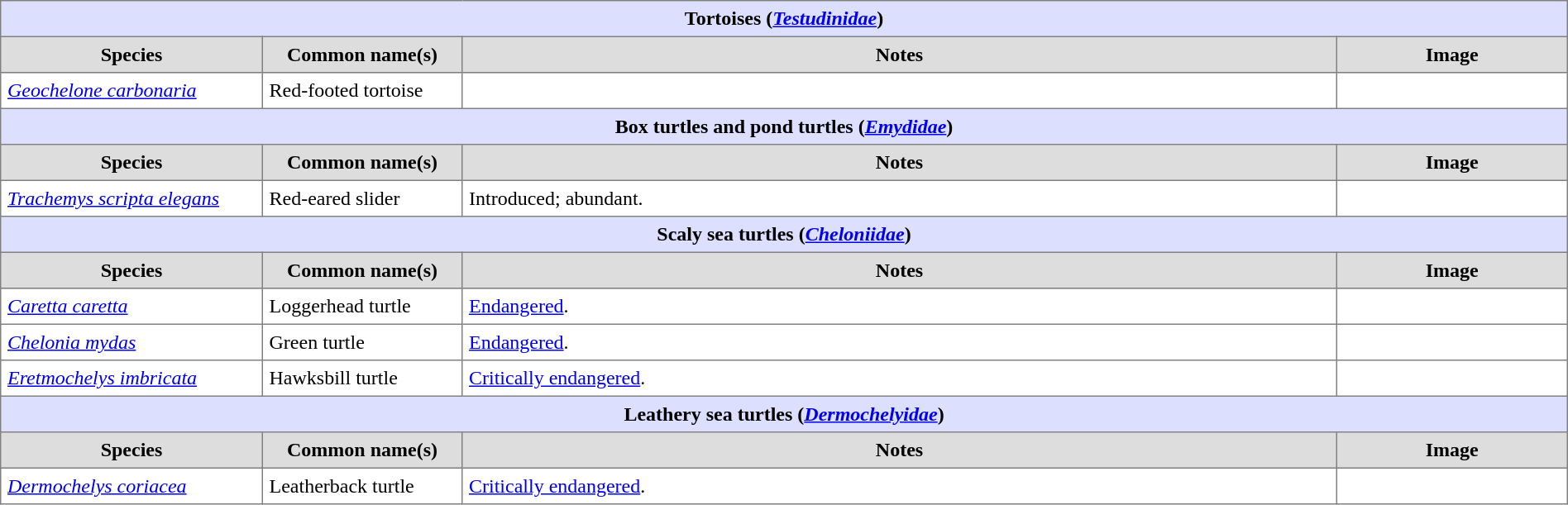<table border=1 style="border-collapse:collapse;" cellpadding=5 width=100%>
<tr>
<th colspan=4 bgcolor=#DDDFFF>Tortoises (<em><a href='#'>Testudinidae</a></em>)</th>
</tr>
<tr bgcolor=#DDDDDD align=center>
<th width=200px>Species</th>
<th width=150px>Common name(s)</th>
<th>Notes</th>
<th width=175px>Image</th>
</tr>
<tr>
<td><em><a href='#'>Geochelone carbonaria</a></em></td>
<td>Red-footed tortoise</td>
<td></td>
<td></td>
</tr>
<tr>
<th colspan=4 bgcolor=#DDDFFF>Box turtles and pond turtles (<em><a href='#'>Emydidae</a></em>)</th>
</tr>
<tr bgcolor=#DDDDDD align=center>
<th width=200px>Species</th>
<th width=150px>Common name(s)</th>
<th>Notes</th>
<th width=175px>Image</th>
</tr>
<tr>
<td><em><a href='#'>Trachemys scripta elegans</a></em></td>
<td>Red-eared slider</td>
<td>Introduced; abundant.</td>
<td></td>
</tr>
<tr>
<th colspan=4 bgcolor=#DDDFFF>Scaly sea turtles (<em><a href='#'>Cheloniidae</a></em>)</th>
</tr>
<tr bgcolor=#DDDDDD align=center>
<th width=200px>Species</th>
<th width=150px>Common name(s)</th>
<th>Notes</th>
<th width=175px>Image</th>
</tr>
<tr>
<td><em><a href='#'>Caretta caretta</a></em></td>
<td>Loggerhead turtle</td>
<td><a href='#'>Endangered</a>.</td>
<td></td>
</tr>
<tr>
<td><em><a href='#'>Chelonia mydas</a></em></td>
<td>Green turtle</td>
<td><a href='#'>Endangered</a>.</td>
<td></td>
</tr>
<tr>
<td><em><a href='#'>Eretmochelys imbricata</a></em></td>
<td>Hawksbill turtle</td>
<td><a href='#'>Critically endangered</a>.</td>
<td></td>
</tr>
<tr>
<th colspan=4 bgcolor=#DDDFFF>Leathery sea turtles (<em><a href='#'>Dermochelyidae</a></em>)</th>
</tr>
<tr bgcolor=#DDDDDD align=center>
<th width=200px>Species</th>
<th width=150px>Common name(s)</th>
<th>Notes</th>
<th width=175px>Image</th>
</tr>
<tr>
<td><em><a href='#'>Dermochelys coriacea</a></em></td>
<td>Leatherback turtle</td>
<td><a href='#'>Critically endangered</a>.</td>
<td></td>
</tr>
</table>
